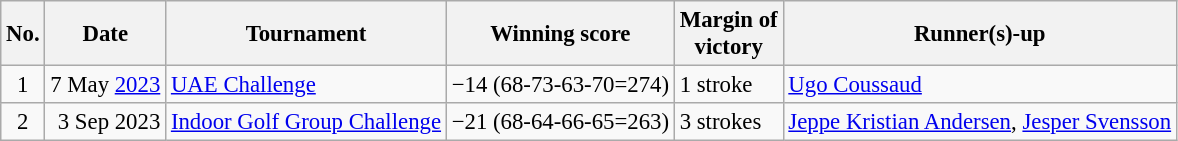<table class="wikitable" style="font-size:95%;">
<tr>
<th>No.</th>
<th>Date</th>
<th>Tournament</th>
<th>Winning score</th>
<th>Margin of<br>victory</th>
<th>Runner(s)-up</th>
</tr>
<tr>
<td align=center>1</td>
<td align=right>7 May <a href='#'>2023</a></td>
<td><a href='#'>UAE Challenge</a></td>
<td>−14 (68-73-63-70=274)</td>
<td>1 stroke</td>
<td> <a href='#'>Ugo Coussaud</a></td>
</tr>
<tr>
<td align=center>2</td>
<td align=right>3 Sep 2023</td>
<td><a href='#'>Indoor Golf Group Challenge</a></td>
<td>−21 (68-64-66-65=263)</td>
<td>3 strokes</td>
<td> <a href='#'>Jeppe Kristian Andersen</a>,  <a href='#'>Jesper Svensson</a></td>
</tr>
</table>
